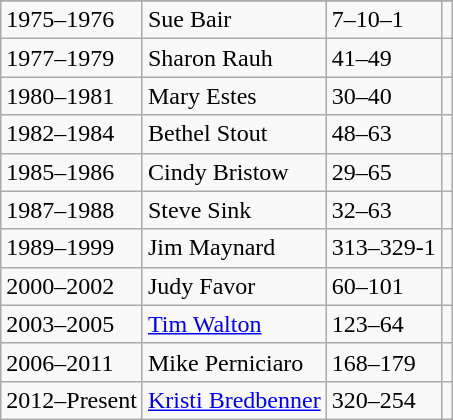<table class="wikitable">
<tr style="text-align:center;">
</tr>
<tr>
<td>1975–1976</td>
<td>Sue Bair</td>
<td>7–10–1</td>
<td></td>
</tr>
<tr>
<td>1977–1979</td>
<td>Sharon Rauh</td>
<td>41–49</td>
<td></td>
</tr>
<tr>
<td>1980–1981</td>
<td>Mary Estes</td>
<td>30–40</td>
<td></td>
</tr>
<tr>
<td>1982–1984</td>
<td>Bethel Stout</td>
<td>48–63</td>
<td></td>
</tr>
<tr>
<td>1985–1986</td>
<td>Cindy Bristow</td>
<td>29–65</td>
<td></td>
</tr>
<tr>
<td>1987–1988</td>
<td>Steve Sink</td>
<td>32–63</td>
<td></td>
</tr>
<tr>
<td>1989–1999</td>
<td>Jim Maynard</td>
<td>313–329-1</td>
<td></td>
</tr>
<tr>
<td>2000–2002</td>
<td>Judy Favor</td>
<td>60–101</td>
<td></td>
</tr>
<tr>
<td>2003–2005</td>
<td><a href='#'>Tim Walton</a></td>
<td>123–64</td>
<td></td>
</tr>
<tr>
<td>2006–2011</td>
<td>Mike Perniciaro</td>
<td>168–179</td>
<td></td>
</tr>
<tr>
<td>2012–Present</td>
<td><a href='#'>Kristi Bredbenner</a></td>
<td>320–254</td>
<td></td>
</tr>
</table>
